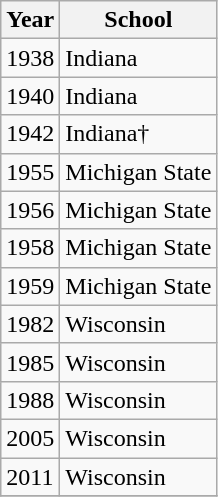<table class="wikitable">
<tr>
<th>Year</th>
<th>School</th>
</tr>
<tr>
<td>1938</td>
<td>Indiana</td>
</tr>
<tr>
<td>1940</td>
<td>Indiana</td>
</tr>
<tr>
<td>1942</td>
<td>Indiana†</td>
</tr>
<tr>
<td>1955</td>
<td>Michigan State</td>
</tr>
<tr>
<td>1956</td>
<td>Michigan State</td>
</tr>
<tr>
<td>1958</td>
<td>Michigan State</td>
</tr>
<tr>
<td>1959</td>
<td>Michigan State</td>
</tr>
<tr>
<td>1982</td>
<td>Wisconsin</td>
</tr>
<tr>
<td>1985</td>
<td>Wisconsin</td>
</tr>
<tr>
<td>1988</td>
<td>Wisconsin</td>
</tr>
<tr>
<td>2005</td>
<td>Wisconsin</td>
</tr>
<tr>
<td>2011</td>
<td>Wisconsin</td>
</tr>
<tr>
</tr>
</table>
